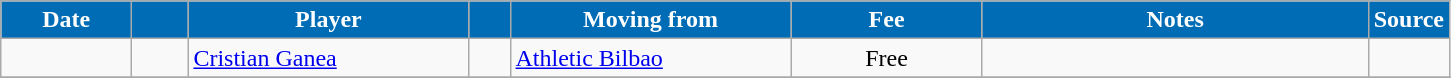<table class="wikitable sortable">
<tr>
<th style="width:80px; background:#006cb5; color: white;">Date</th>
<th style="width:30px; background:#006cb5; color: white;"></th>
<th style="width:180px; background:#006cb5; color: white;">Player</th>
<th style="width:20px; background:#006cb5; color: white;"></th>
<th style="width:180px; background:#006cb5; color: white;">Moving from</th>
<th style="width:120px; background:#006cb5; color: white;" class="unsortable">Fee</th>
<th style="width:250px; background:#006cb5; color: white;" class="unsortable">Notes</th>
<th style="width:20px; background:#006cb5; color: white;">Source</th>
</tr>
<tr>
<td></td>
<td align=center></td>
<td> <a href='#'>Cristian Ganea</a></td>
<td align=center></td>
<td> <a href='#'>Athletic Bilbao</a></td>
<td align=center>Free</td>
<td align=center></td>
<td></td>
</tr>
<tr>
</tr>
</table>
